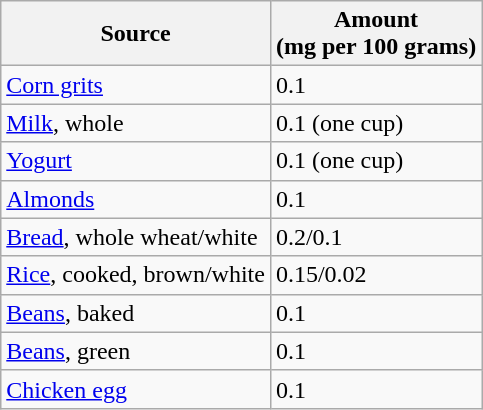<table class="wikitable">
<tr>
<th>Source</th>
<th>Amount<br> (mg per 100 grams)</th>
</tr>
<tr>
<td><a href='#'>Corn grits</a></td>
<td>0.1</td>
</tr>
<tr>
<td><a href='#'>Milk</a>, whole</td>
<td>0.1 (one cup)</td>
</tr>
<tr>
<td><a href='#'>Yogurt</a></td>
<td>0.1 (one cup)</td>
</tr>
<tr>
<td><a href='#'>Almonds</a></td>
<td>0.1</td>
</tr>
<tr>
<td><a href='#'>Bread</a>, whole wheat/white</td>
<td>0.2/0.1</td>
</tr>
<tr>
<td><a href='#'>Rice</a>, cooked, brown/white</td>
<td>0.15/0.02</td>
</tr>
<tr>
<td><a href='#'>Beans</a>, baked</td>
<td>0.1</td>
</tr>
<tr>
<td><a href='#'>Beans</a>, green</td>
<td>0.1</td>
</tr>
<tr>
<td><a href='#'>Chicken egg</a></td>
<td>0.1</td>
</tr>
</table>
